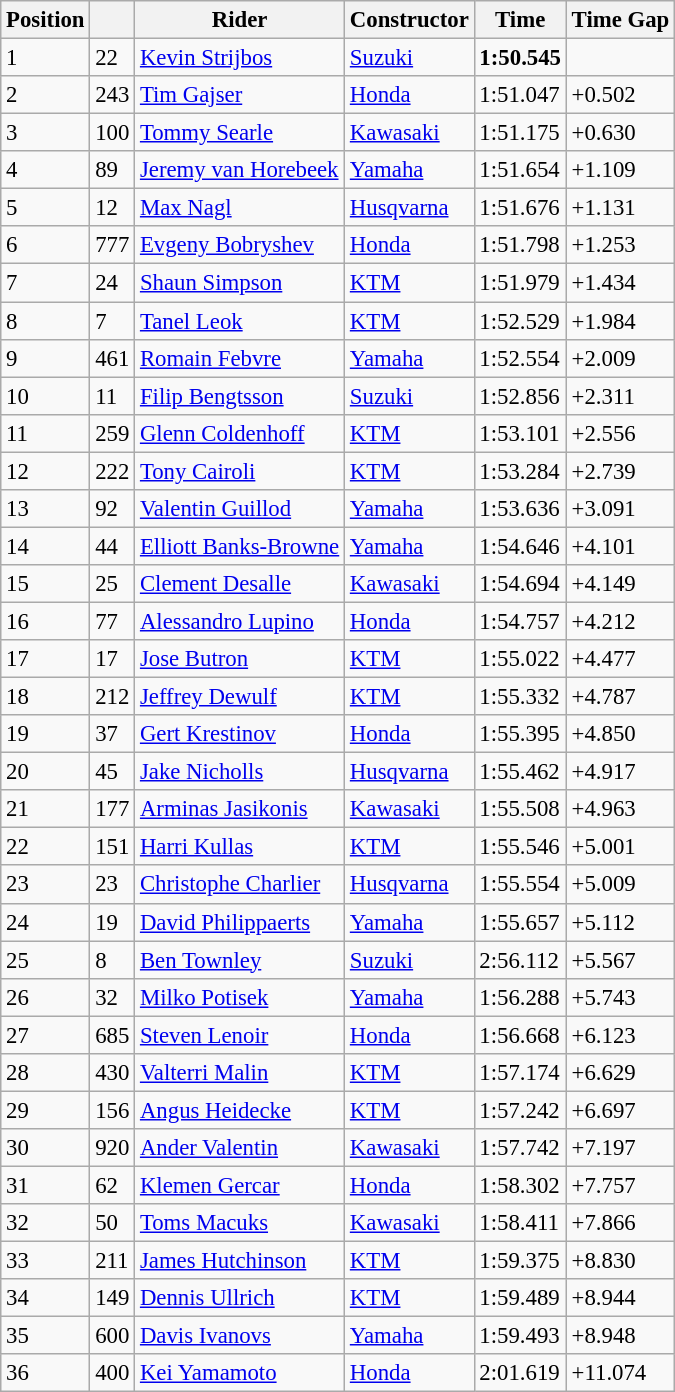<table class="wikitable" style="font-size:95%;">
<tr>
<th>Position</th>
<th></th>
<th>Rider</th>
<th>Constructor</th>
<th>Time</th>
<th>Time Gap</th>
</tr>
<tr>
<td>1</td>
<td>22</td>
<td> <a href='#'>Kevin Strijbos</a></td>
<td><a href='#'>Suzuki</a></td>
<td><strong>1:50.545</strong></td>
<td></td>
</tr>
<tr>
<td>2</td>
<td>243</td>
<td> <a href='#'>Tim Gajser</a></td>
<td><a href='#'>Honda</a></td>
<td>1:51.047</td>
<td>+0.502</td>
</tr>
<tr>
<td>3</td>
<td>100</td>
<td> <a href='#'>Tommy Searle</a></td>
<td><a href='#'>Kawasaki</a></td>
<td>1:51.175</td>
<td>+0.630</td>
</tr>
<tr>
<td>4</td>
<td>89</td>
<td> <a href='#'>Jeremy van Horebeek</a></td>
<td><a href='#'>Yamaha</a></td>
<td>1:51.654</td>
<td>+1.109</td>
</tr>
<tr>
<td>5</td>
<td>12</td>
<td> <a href='#'>Max Nagl</a></td>
<td><a href='#'>Husqvarna</a></td>
<td>1:51.676</td>
<td>+1.131</td>
</tr>
<tr>
<td>6</td>
<td>777</td>
<td> <a href='#'>Evgeny Bobryshev</a></td>
<td><a href='#'>Honda</a></td>
<td>1:51.798</td>
<td>+1.253</td>
</tr>
<tr>
<td>7</td>
<td>24</td>
<td> <a href='#'>Shaun Simpson</a></td>
<td><a href='#'>KTM</a></td>
<td>1:51.979</td>
<td>+1.434</td>
</tr>
<tr>
<td>8</td>
<td>7</td>
<td> <a href='#'>Tanel Leok</a></td>
<td><a href='#'>KTM</a></td>
<td>1:52.529</td>
<td>+1.984</td>
</tr>
<tr>
<td>9</td>
<td>461</td>
<td> <a href='#'>Romain Febvre</a></td>
<td><a href='#'>Yamaha</a></td>
<td>1:52.554</td>
<td>+2.009</td>
</tr>
<tr>
<td>10</td>
<td>11</td>
<td> <a href='#'>Filip Bengtsson</a></td>
<td><a href='#'>Suzuki</a></td>
<td>1:52.856</td>
<td>+2.311</td>
</tr>
<tr>
<td>11</td>
<td>259</td>
<td> <a href='#'>Glenn Coldenhoff</a></td>
<td><a href='#'>KTM</a></td>
<td>1:53.101</td>
<td>+2.556</td>
</tr>
<tr>
<td>12</td>
<td>222</td>
<td> <a href='#'>Tony Cairoli</a></td>
<td><a href='#'>KTM</a></td>
<td>1:53.284</td>
<td>+2.739</td>
</tr>
<tr>
<td>13</td>
<td>92</td>
<td> <a href='#'>Valentin Guillod</a></td>
<td><a href='#'>Yamaha</a></td>
<td>1:53.636</td>
<td>+3.091</td>
</tr>
<tr>
<td>14</td>
<td>44</td>
<td> <a href='#'>Elliott Banks-Browne</a></td>
<td><a href='#'>Yamaha</a></td>
<td>1:54.646</td>
<td>+4.101</td>
</tr>
<tr>
<td>15</td>
<td>25</td>
<td> <a href='#'>Clement Desalle</a></td>
<td><a href='#'>Kawasaki</a></td>
<td>1:54.694</td>
<td>+4.149</td>
</tr>
<tr>
<td>16</td>
<td>77</td>
<td> <a href='#'>Alessandro Lupino</a></td>
<td><a href='#'>Honda</a></td>
<td>1:54.757</td>
<td>+4.212</td>
</tr>
<tr>
<td>17</td>
<td>17</td>
<td> <a href='#'>Jose Butron</a></td>
<td><a href='#'>KTM</a></td>
<td>1:55.022</td>
<td>+4.477</td>
</tr>
<tr>
<td>18</td>
<td>212</td>
<td> <a href='#'>Jeffrey Dewulf</a></td>
<td><a href='#'>KTM</a></td>
<td>1:55.332</td>
<td>+4.787</td>
</tr>
<tr>
<td>19</td>
<td>37</td>
<td> <a href='#'>Gert Krestinov</a></td>
<td><a href='#'>Honda</a></td>
<td>1:55.395</td>
<td>+4.850</td>
</tr>
<tr>
<td>20</td>
<td>45</td>
<td> <a href='#'>Jake Nicholls</a></td>
<td><a href='#'>Husqvarna</a></td>
<td>1:55.462</td>
<td>+4.917</td>
</tr>
<tr>
<td>21</td>
<td>177</td>
<td> <a href='#'>Arminas Jasikonis</a></td>
<td><a href='#'>Kawasaki</a></td>
<td>1:55.508</td>
<td>+4.963</td>
</tr>
<tr>
<td>22</td>
<td>151</td>
<td> <a href='#'>Harri Kullas</a></td>
<td><a href='#'>KTM</a></td>
<td>1:55.546</td>
<td>+5.001</td>
</tr>
<tr>
<td>23</td>
<td>23</td>
<td> <a href='#'>Christophe Charlier</a></td>
<td><a href='#'>Husqvarna</a></td>
<td>1:55.554</td>
<td>+5.009</td>
</tr>
<tr>
<td>24</td>
<td>19</td>
<td> <a href='#'>David Philippaerts</a></td>
<td><a href='#'>Yamaha</a></td>
<td>1:55.657</td>
<td>+5.112</td>
</tr>
<tr>
<td>25</td>
<td>8</td>
<td> <a href='#'>Ben Townley</a></td>
<td><a href='#'>Suzuki</a></td>
<td>2:56.112</td>
<td>+5.567</td>
</tr>
<tr>
<td>26</td>
<td>32</td>
<td> <a href='#'>Milko Potisek</a></td>
<td><a href='#'>Yamaha</a></td>
<td>1:56.288</td>
<td>+5.743</td>
</tr>
<tr>
<td>27</td>
<td>685</td>
<td> <a href='#'>Steven Lenoir</a></td>
<td><a href='#'>Honda</a></td>
<td>1:56.668</td>
<td>+6.123</td>
</tr>
<tr>
<td>28</td>
<td>430</td>
<td> <a href='#'>Valterri Malin</a></td>
<td><a href='#'>KTM</a></td>
<td>1:57.174</td>
<td>+6.629</td>
</tr>
<tr>
<td>29</td>
<td>156</td>
<td> <a href='#'>Angus Heidecke</a></td>
<td><a href='#'>KTM</a></td>
<td>1:57.242</td>
<td>+6.697</td>
</tr>
<tr>
<td>30</td>
<td>920</td>
<td> <a href='#'>Ander Valentin</a></td>
<td><a href='#'>Kawasaki</a></td>
<td>1:57.742</td>
<td>+7.197</td>
</tr>
<tr>
<td>31</td>
<td>62</td>
<td> <a href='#'>Klemen Gercar</a></td>
<td><a href='#'>Honda</a></td>
<td>1:58.302</td>
<td>+7.757</td>
</tr>
<tr>
<td>32</td>
<td>50</td>
<td> <a href='#'>Toms Macuks</a></td>
<td><a href='#'>Kawasaki</a></td>
<td>1:58.411</td>
<td>+7.866</td>
</tr>
<tr>
<td>33</td>
<td>211</td>
<td> <a href='#'>James Hutchinson</a></td>
<td><a href='#'>KTM</a></td>
<td>1:59.375</td>
<td>+8.830</td>
</tr>
<tr>
<td>34</td>
<td>149</td>
<td> <a href='#'>Dennis Ullrich</a></td>
<td><a href='#'>KTM</a></td>
<td>1:59.489</td>
<td>+8.944</td>
</tr>
<tr>
<td>35</td>
<td>600</td>
<td> <a href='#'>Davis Ivanovs</a></td>
<td><a href='#'>Yamaha</a></td>
<td>1:59.493</td>
<td>+8.948</td>
</tr>
<tr>
<td>36</td>
<td>400</td>
<td> <a href='#'>Kei Yamamoto</a></td>
<td><a href='#'>Honda</a></td>
<td>2:01.619</td>
<td>+11.074</td>
</tr>
</table>
